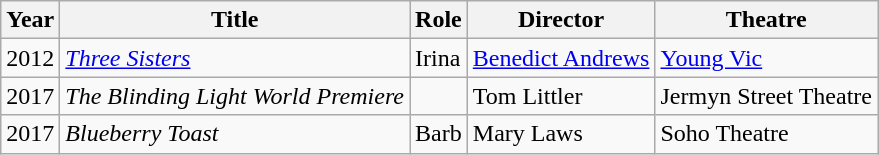<table class="wikitable unsortable">
<tr>
<th>Year</th>
<th>Title</th>
<th>Role</th>
<th>Director</th>
<th>Theatre</th>
</tr>
<tr>
<td>2012</td>
<td><a href='#'><em>Three Sisters</em></a></td>
<td>Irina</td>
<td><a href='#'>Benedict Andrews</a></td>
<td><a href='#'>Young Vic</a></td>
</tr>
<tr>
<td>2017</td>
<td><em>The Blinding Light World Premiere</em></td>
<td></td>
<td>Tom Littler</td>
<td>Jermyn Street Theatre</td>
</tr>
<tr>
<td>2017</td>
<td><em>Blueberry Toast</em></td>
<td>Barb</td>
<td>Mary Laws</td>
<td>Soho Theatre</td>
</tr>
</table>
